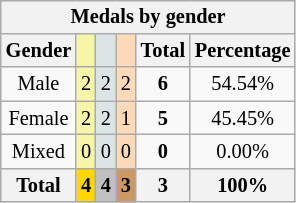<table class=wikitable style="font-size:85%;float:left;text-align:center">
<tr>
<th colspan=6>Medals by gender</th>
</tr>
<tr>
<th>Gender</th>
<td bgcolor=F7F6A8></td>
<td bgcolor=DCE5E5></td>
<td bgcolor=FFDAB9></td>
<th>Total</th>
<th>Percentage</th>
</tr>
<tr>
<td>Male</td>
<td bgcolor=F7F6A8>2</td>
<td bgcolor=DCE5E5>2</td>
<td bgcolor=FFDAB9>2</td>
<td><strong>6</strong></td>
<td>54.54%</td>
</tr>
<tr>
<td>Female</td>
<td bgcolor=F7F6A8>2</td>
<td bgcolor=DCE5E5>2</td>
<td bgcolor=FFDAB9>1</td>
<td><strong>5</strong></td>
<td>45.45%</td>
</tr>
<tr>
<td>Mixed</td>
<td bgcolor=F7F6A8>0</td>
<td bgcolor=DCE5E5>0</td>
<td bgcolor=FFDAB9>0</td>
<td><strong>0</strong></td>
<td>0.00%</td>
</tr>
<tr>
<th>Total</th>
<th style=background:gold>4</th>
<th style=background:silver>4</th>
<th style=background:#c96>3</th>
<th>3</th>
<th>100%</th>
</tr>
</table>
